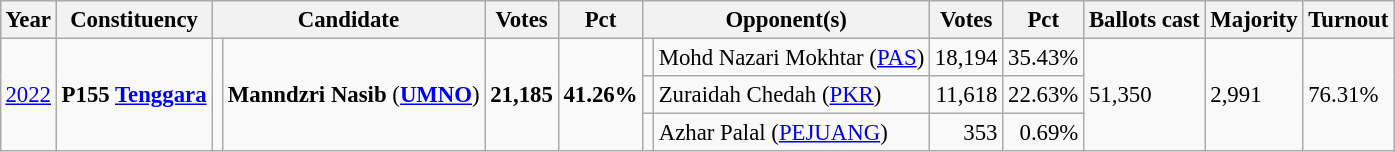<table class="wikitable" style="margin:0.5em ; font-size:95%">
<tr>
<th>Year</th>
<th>Constituency</th>
<th colspan=2>Candidate</th>
<th>Votes</th>
<th>Pct</th>
<th colspan=2>Opponent(s)</th>
<th>Votes</th>
<th>Pct</th>
<th>Ballots cast</th>
<th>Majority</th>
<th>Turnout</th>
</tr>
<tr>
<td rowspan=3><a href='#'>2022</a></td>
<td rowspan=3><strong>P155 <a href='#'>Tenggara</a></strong></td>
<td rowspan=3 ></td>
<td rowspan=3><strong>Manndzri Nasib</strong> (<a href='#'><strong>UMNO</strong></a>)</td>
<td rowspan=3 align=right><strong>21,185</strong></td>
<td rowspan=3><strong>41.26%</strong></td>
<td bgcolor=></td>
<td>Mohd Nazari Mokhtar (<a href='#'>PAS</a>)</td>
<td align=right>18,194</td>
<td>35.43%</td>
<td rowspan=3>51,350</td>
<td rowspan=3>2,991</td>
<td rowspan=3>76.31%</td>
</tr>
<tr>
<td></td>
<td>Zuraidah Chedah (<a href='#'>PKR</a>)</td>
<td align=right>11,618</td>
<td>22.63%</td>
</tr>
<tr>
<td bgcolor=></td>
<td>Azhar Palal (<a href='#'>PEJUANG</a>)</td>
<td align=right>353</td>
<td align=right>0.69%</td>
</tr>
</table>
